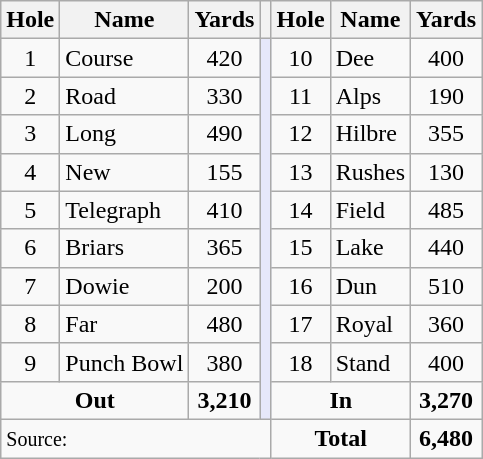<table class=wikitable>
<tr>
<th>Hole</th>
<th>Name</th>
<th>Yards</th>
<th></th>
<th>Hole</th>
<th>Name</th>
<th>Yards</th>
</tr>
<tr>
<td align=center>1</td>
<td>Course</td>
<td align=center>420</td>
<td style="background:#E6E8FA;" rowspan=10></td>
<td align=center>10</td>
<td>Dee</td>
<td align=center>400</td>
</tr>
<tr>
<td align=center>2</td>
<td>Road</td>
<td align=center>330</td>
<td align=center>11</td>
<td>Alps</td>
<td align=center>190</td>
</tr>
<tr>
<td align=center>3</td>
<td>Long</td>
<td align=center>490</td>
<td align=center>12</td>
<td>Hilbre</td>
<td align=center>355</td>
</tr>
<tr>
<td align=center>4</td>
<td>New</td>
<td align=center>155</td>
<td align=center>13</td>
<td>Rushes</td>
<td align=center>130</td>
</tr>
<tr>
<td align=center>5</td>
<td>Telegraph</td>
<td align=center>410</td>
<td align=center>14</td>
<td>Field</td>
<td align=center>485</td>
</tr>
<tr>
<td align=center>6</td>
<td>Briars</td>
<td align=center>365</td>
<td align=center>15</td>
<td>Lake</td>
<td align=center>440</td>
</tr>
<tr>
<td align=center>7</td>
<td>Dowie</td>
<td align=center>200</td>
<td align=center>16</td>
<td>Dun</td>
<td align=center>510</td>
</tr>
<tr>
<td align=center>8</td>
<td>Far</td>
<td align=center>480</td>
<td align=center>17</td>
<td>Royal</td>
<td align=center>360</td>
</tr>
<tr>
<td align=center>9</td>
<td>Punch Bowl</td>
<td align=center>380</td>
<td align=center>18</td>
<td>Stand</td>
<td align=center>400</td>
</tr>
<tr>
<td colspan=2 align=center><strong>Out</strong></td>
<td align=center><strong>3,210</strong></td>
<td colspan=2 align=center><strong>In</strong></td>
<td align=center><strong>3,270</strong></td>
</tr>
<tr>
<td colspan=4><small>Source:</small></td>
<td colspan=2 align=center><strong>Total</strong></td>
<td align=center><strong>6,480</strong></td>
</tr>
</table>
